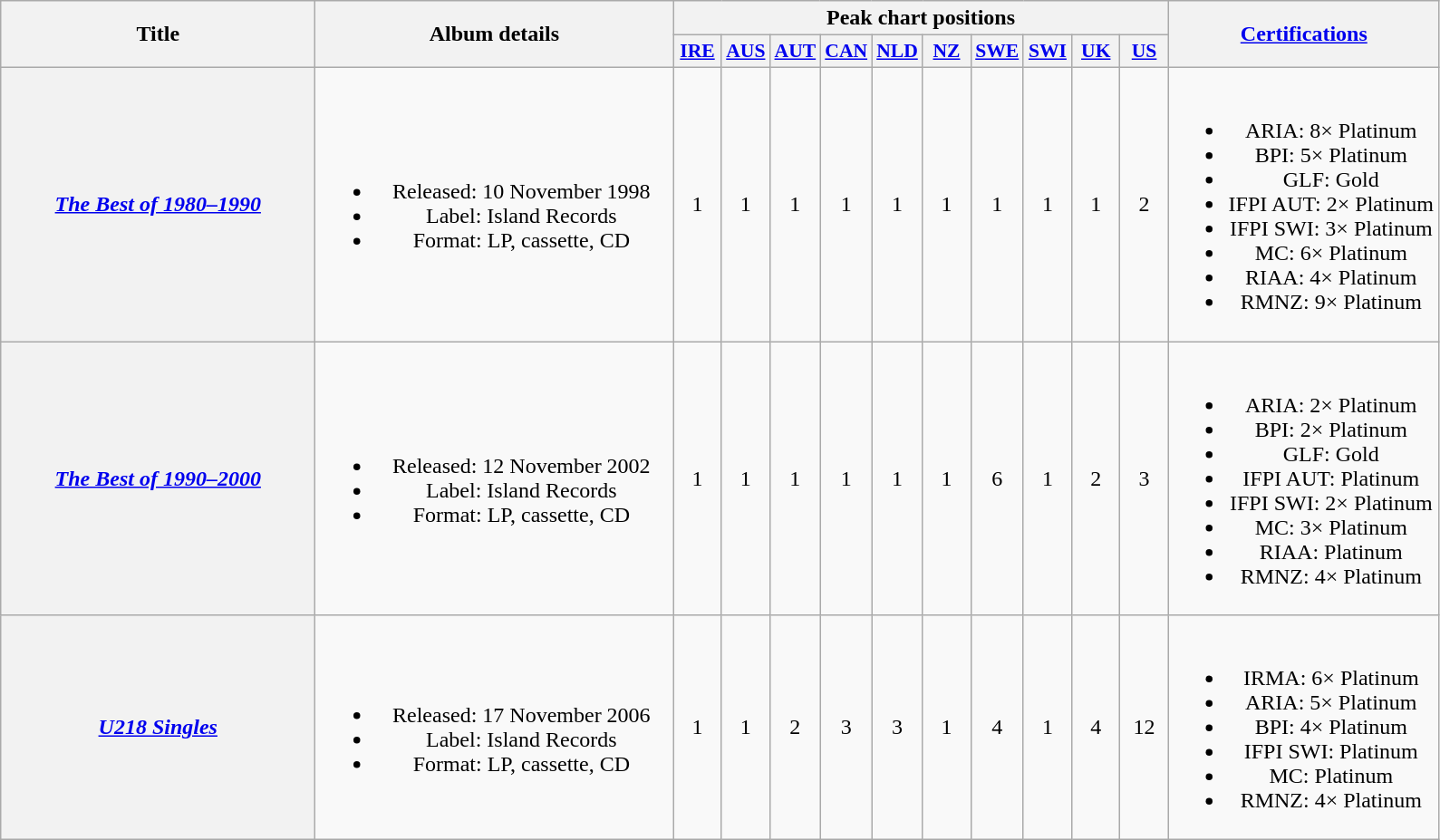<table class="wikitable plainrowheaders" style="text-align:center;">
<tr>
<th scope="col" rowspan="2" style="width:14em;">Title</th>
<th scope="col" rowspan="2" style="width:16em;">Album details</th>
<th scope="col" colspan="10">Peak chart positions</th>
<th scope="col" rowspan="2" style="width:12em;"><a href='#'>Certifications</a></th>
</tr>
<tr>
<th scope="col" style="width:2em;font-size:90%;"><a href='#'>IRE</a><br></th>
<th scope="col" style="width:2em;font-size:90%;"><a href='#'>AUS</a><br></th>
<th scope="col" style="width:2em;font-size:90%;"><a href='#'>AUT</a><br></th>
<th scope="col" style="width:2em;font-size:90%;"><a href='#'>CAN</a><br></th>
<th scope="col" style="width:2em;font-size:90%;"><a href='#'>NLD</a><br></th>
<th scope="col" style="width:2em;font-size:90%;"><a href='#'>NZ</a><br></th>
<th scope="col" style="width:2em;font-size:90%;"><a href='#'>SWE</a><br></th>
<th scope="col" style="width:2em;font-size:90%;"><a href='#'>SWI</a><br></th>
<th scope="col" style="width:2em;font-size:90%;"><a href='#'>UK</a><br></th>
<th scope="col" style="width:2em;font-size:90%;"><a href='#'>US</a><br></th>
</tr>
<tr>
<th scope="row"><em><a href='#'>The Best of 1980–1990</a></em></th>
<td><br><ul><li>Released: 10 November 1998</li><li>Label: Island Records</li><li>Format: LP, cassette, CD</li></ul></td>
<td>1</td>
<td>1</td>
<td>1</td>
<td>1</td>
<td>1</td>
<td>1</td>
<td>1</td>
<td>1</td>
<td>1</td>
<td>2</td>
<td><br><ul><li>ARIA: 8× Platinum</li><li>BPI: 5× Platinum</li><li>GLF: Gold</li><li>IFPI AUT: 2× Platinum</li><li>IFPI SWI: 3× Platinum</li><li>MC: 6× Platinum</li><li>RIAA: 4× Platinum</li><li>RMNZ: 9× Platinum</li></ul></td>
</tr>
<tr>
<th scope="row"><em><a href='#'>The Best of 1990–2000</a></em></th>
<td><br><ul><li>Released: 12 November 2002</li><li>Label: Island Records</li><li>Format: LP, cassette, CD</li></ul></td>
<td>1</td>
<td>1</td>
<td>1</td>
<td>1</td>
<td>1</td>
<td>1</td>
<td>6</td>
<td>1</td>
<td>2</td>
<td>3</td>
<td><br><ul><li>ARIA: 2× Platinum</li><li>BPI: 2× Platinum</li><li>GLF: Gold</li><li>IFPI AUT: Platinum</li><li>IFPI SWI: 2× Platinum</li><li>MC: 3× Platinum</li><li>RIAA: Platinum</li><li>RMNZ: 4× Platinum</li></ul></td>
</tr>
<tr>
<th scope="row"><em><a href='#'>U218 Singles</a></em></th>
<td><br><ul><li>Released: 17 November 2006</li><li>Label: Island Records</li><li>Format: LP, cassette, CD</li></ul></td>
<td>1</td>
<td>1</td>
<td>2</td>
<td>3</td>
<td>3</td>
<td>1</td>
<td>4</td>
<td>1</td>
<td>4</td>
<td>12</td>
<td><br><ul><li>IRMA: 6× Platinum</li><li>ARIA: 5× Platinum</li><li>BPI: 4× Platinum</li><li>IFPI SWI: Platinum</li><li>MC: Platinum</li><li>RMNZ: 4× Platinum</li></ul></td>
</tr>
</table>
